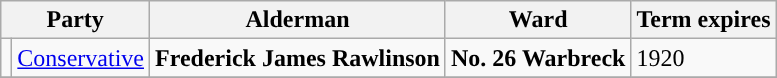<table class="wikitable">
<tr>
<th colspan="2">Party</th>
<th>Alderman</th>
<th>Ward</th>
<th>Term expires</th>
</tr>
<tr>
<td style="background-color:"></td>
<td><a href='#'>Conservative</a></td>
<td><strong>Frederick James Rawlinson</strong></td>
<td><strong>No. 26 Warbreck</strong></td>
<td>1920</td>
</tr>
<tr>
</tr>
</table>
